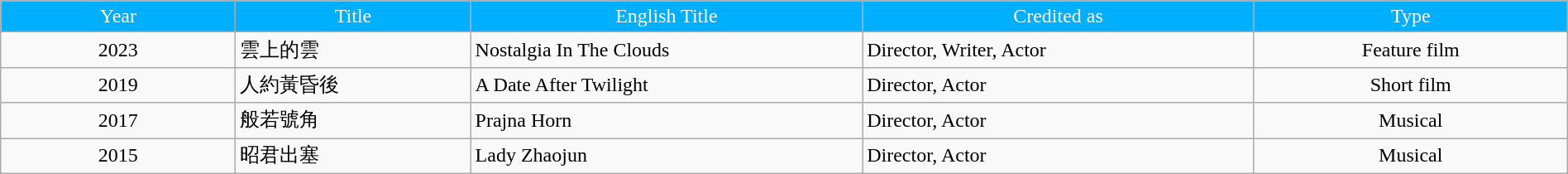<table class="wikitable"  width="100%" style="text-align:center">
<tr style="background:#00B0FF; color:white ">
<td width="15%">Year</td>
<td width="15%">Title</td>
<td width="25%">English Title</td>
<td width="25%">Credited as</td>
<td width="30%">Type</td>
</tr>
<tr>
<td>2023</td>
<td align="left">雲上的雲</td>
<td align="left">Nostalgia In The Clouds</td>
<td align="left">Director, Writer, Actor</td>
<td>Feature film</td>
</tr>
<tr>
<td>2019</td>
<td align="left">人約黃昏後</td>
<td align="left">A Date After Twilight</td>
<td align="left">Director, Actor</td>
<td>Short film</td>
</tr>
<tr>
<td>2017</td>
<td align="left">般若號角</td>
<td align="left">Prajna Horn</td>
<td align="left">Director, Actor</td>
<td>Musical</td>
</tr>
<tr>
<td>2015</td>
<td align="left">昭君出塞</td>
<td align="left">Lady Zhaojun</td>
<td align="left">Director, Actor</td>
<td>Musical</td>
</tr>
</table>
